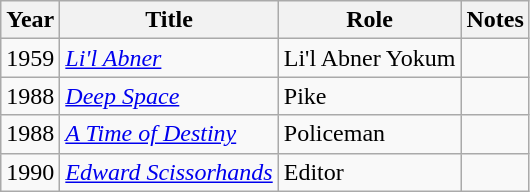<table class="wikitable">
<tr>
<th>Year</th>
<th>Title</th>
<th>Role</th>
<th>Notes</th>
</tr>
<tr>
<td>1959</td>
<td><em><a href='#'>Li'l Abner</a></em></td>
<td>Li'l Abner Yokum</td>
<td></td>
</tr>
<tr>
<td>1988</td>
<td><em><a href='#'>Deep Space</a></em></td>
<td>Pike</td>
<td></td>
</tr>
<tr>
<td>1988</td>
<td><em><a href='#'>A Time of Destiny</a></em></td>
<td>Policeman</td>
<td></td>
</tr>
<tr>
<td>1990</td>
<td><em><a href='#'>Edward Scissorhands</a></em></td>
<td>Editor</td>
<td></td>
</tr>
</table>
